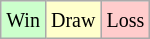<table class="wikitable">
<tr>
<td style="background-color: #CCFFCC;"><small>Win</small></td>
<td style="background-color: #FFFFCC;"><small>Draw</small></td>
<td style="background-color: #FFCCCC;"><small>Loss</small></td>
</tr>
</table>
